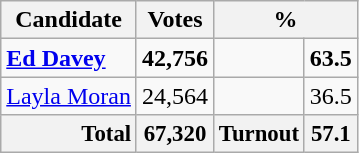<table class="wikitable plainrowheaders">
<tr>
<th>Candidate</th>
<th>Votes</th>
<th colspan="2">%</th>
</tr>
<tr>
<td> <strong><a href='#'>Ed Davey</a></strong></td>
<td><strong>42,756</strong></td>
<td></td>
<td><strong>63.5</strong></td>
</tr>
<tr>
<td><a href='#'>Layla Moran</a></td>
<td>24,564</td>
<td></td>
<td>36.5</td>
</tr>
<tr>
<th style="font-size:95%; text-align:right;">Total</th>
<th style="font-size:95%;">67,320</th>
<th style="font-size:95%; text-align:right;">Turnout</th>
<th style="font-size:95%;">57.1</th>
</tr>
</table>
